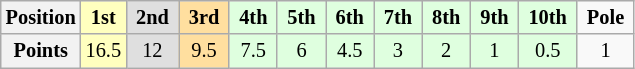<table class="wikitable" style="font-size:85%; text-align:center">
<tr>
<th>Position</th>
<td style="background:#FFFFBF;"> <strong>1st</strong> </td>
<td style="background:#DFDFDF;"> <strong>2nd</strong> </td>
<td style="background:#FFDF9F;"> <strong>3rd</strong> </td>
<td style="background:#DFFFDF;"> <strong>4th</strong> </td>
<td style="background:#DFFFDF;"> <strong>5th</strong> </td>
<td style="background:#DFFFDF;"> <strong>6th</strong> </td>
<td style="background:#DFFFDF;"> <strong>7th</strong> </td>
<td style="background:#DFFFDF;"> <strong>8th</strong> </td>
<td style="background:#DFFFDF;"> <strong>9th</strong> </td>
<td style="background:#DFFFDF;"> <strong>10th</strong> </td>
<td> <strong>Pole</strong> </td>
</tr>
<tr>
<th>Points</th>
<td style="background:#FFFFBF;">16.5</td>
<td style="background:#DFDFDF;">12</td>
<td style="background:#FFDF9F;">9.5</td>
<td style="background:#DFFFDF;">7.5</td>
<td style="background:#DFFFDF;">6</td>
<td style="background:#DFFFDF;">4.5</td>
<td style="background:#DFFFDF;">3</td>
<td style="background:#DFFFDF;">2</td>
<td style="background:#DFFFDF;">1</td>
<td style="background:#DFFFDF;">0.5</td>
<td>1</td>
</tr>
</table>
